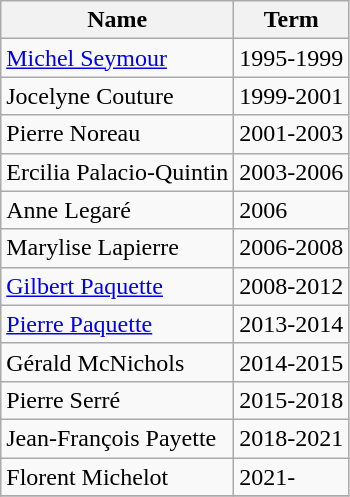<table class="wikitable">
<tr>
<th>Name</th>
<th>Term</th>
</tr>
<tr>
<td><a href='#'>Michel Seymour</a></td>
<td>1995-1999</td>
</tr>
<tr>
<td>Jocelyne Couture</td>
<td>1999-2001</td>
</tr>
<tr>
<td>Pierre Noreau</td>
<td>2001-2003</td>
</tr>
<tr>
<td>Ercilia Palacio-Quintin</td>
<td>2003-2006</td>
</tr>
<tr>
<td>Anne Legaré</td>
<td>2006</td>
</tr>
<tr>
<td>Marylise Lapierre</td>
<td>2006-2008</td>
</tr>
<tr>
<td><a href='#'>Gilbert Paquette</a></td>
<td>2008-2012</td>
</tr>
<tr>
<td><a href='#'>Pierre Paquette</a></td>
<td>2013-2014</td>
</tr>
<tr>
<td>Gérald McNichols</td>
<td>2014-2015</td>
</tr>
<tr>
<td>Pierre Serré</td>
<td>2015-2018</td>
</tr>
<tr>
<td>Jean-François Payette</td>
<td>2018-2021</td>
</tr>
<tr>
<td>Florent Michelot</td>
<td>2021-</td>
</tr>
<tr>
</tr>
</table>
